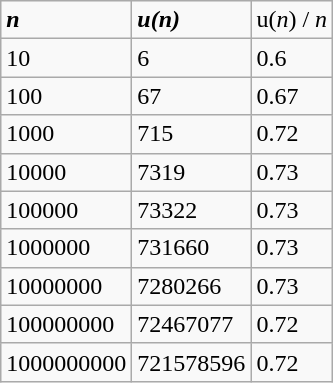<table class="wikitable">
<tr>
<td><strong><em>n</em></strong></td>
<td><strong><em>u<em>(</em>n<em>)<strong></td>
<td></em></strong>u</em>(<em>n</em>) / <em>n<strong><em></td>
</tr>
<tr>
<td>10</td>
<td>6</td>
<td>0.6</td>
</tr>
<tr>
<td>100</td>
<td>67</td>
<td>0.67</td>
</tr>
<tr>
<td>1000</td>
<td>715</td>
<td>0.72</td>
</tr>
<tr>
<td>10000</td>
<td>7319</td>
<td>0.73</td>
</tr>
<tr>
<td>100000</td>
<td>73322</td>
<td>0.73</td>
</tr>
<tr>
<td>1000000</td>
<td>731660</td>
<td>0.73</td>
</tr>
<tr>
<td>10000000</td>
<td>7280266</td>
<td>0.73</td>
</tr>
<tr>
<td>100000000</td>
<td>72467077</td>
<td>0.72</td>
</tr>
<tr>
<td>1000000000</td>
<td>721578596</td>
<td>0.72</td>
</tr>
</table>
